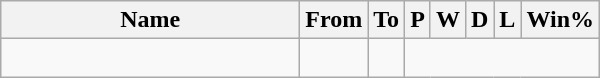<table class="wikitable sortable" style="text-align: center;">
<tr>
<th style="width:12em">Name</th>
<th>From</th>
<th>To</th>
<th>P</th>
<th>W</th>
<th>D</th>
<th>L</th>
<th>Win%</th>
</tr>
<tr>
<td align=left></td>
<td></td>
<td><br></td>
</tr>
</table>
